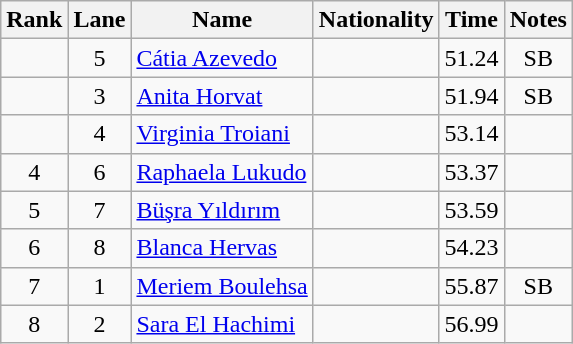<table class="wikitable sortable" style="text-align:center">
<tr>
<th>Rank</th>
<th>Lane</th>
<th>Name</th>
<th>Nationality</th>
<th>Time</th>
<th>Notes</th>
</tr>
<tr>
<td></td>
<td>5</td>
<td align=left><a href='#'>Cátia Azevedo</a></td>
<td align=left></td>
<td>51.24</td>
<td>SB</td>
</tr>
<tr>
<td></td>
<td>3</td>
<td align=left><a href='#'>Anita Horvat</a></td>
<td align=left></td>
<td>51.94</td>
<td>SB</td>
</tr>
<tr>
<td></td>
<td>4</td>
<td align=left><a href='#'>Virginia Troiani</a></td>
<td align=left></td>
<td>53.14</td>
<td></td>
</tr>
<tr>
<td>4</td>
<td>6</td>
<td align=left><a href='#'>Raphaela Lukudo</a></td>
<td align=left></td>
<td>53.37</td>
<td></td>
</tr>
<tr>
<td>5</td>
<td>7</td>
<td align=left><a href='#'>Büşra Yıldırım</a></td>
<td align=left></td>
<td>53.59</td>
<td></td>
</tr>
<tr>
<td>6</td>
<td>8</td>
<td align=left><a href='#'>Blanca Hervas</a></td>
<td align=left></td>
<td>54.23</td>
<td></td>
</tr>
<tr>
<td>7</td>
<td>1</td>
<td align=left><a href='#'>Meriem Boulehsa</a></td>
<td align=left></td>
<td>55.87</td>
<td>SB</td>
</tr>
<tr>
<td>8</td>
<td>2</td>
<td align=left><a href='#'>Sara El Hachimi</a></td>
<td align=left></td>
<td>56.99</td>
<td></td>
</tr>
</table>
